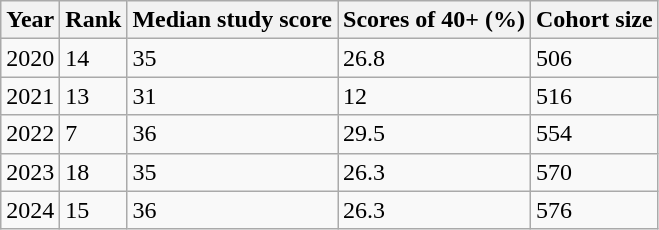<table class="wikitable">
<tr>
<th>Year</th>
<th>Rank</th>
<th>Median study score</th>
<th>Scores of 40+ (%)</th>
<th>Cohort size</th>
</tr>
<tr>
<td>2020</td>
<td>14</td>
<td>35</td>
<td>26.8</td>
<td>506</td>
</tr>
<tr>
<td>2021</td>
<td>13</td>
<td>31</td>
<td>12</td>
<td>516</td>
</tr>
<tr>
<td>2022</td>
<td>7</td>
<td>36</td>
<td>29.5</td>
<td>554</td>
</tr>
<tr>
<td>2023</td>
<td>18</td>
<td>35</td>
<td>26.3</td>
<td>570</td>
</tr>
<tr>
<td>2024</td>
<td>15</td>
<td>36</td>
<td>26.3</td>
<td>576</td>
</tr>
</table>
